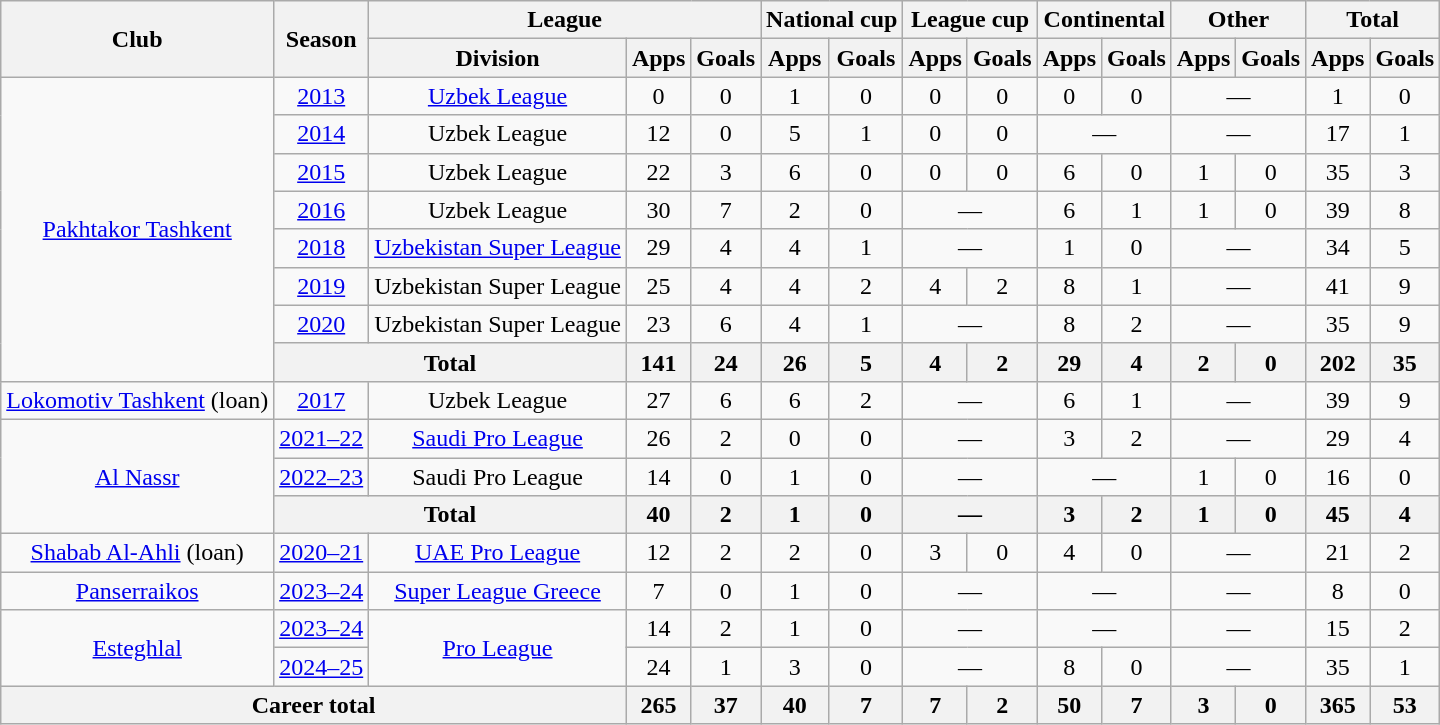<table class="wikitable" style="text-align: center;">
<tr>
<th rowspan="2">Club</th>
<th rowspan="2">Season</th>
<th colspan="3">League</th>
<th colspan="2">National cup</th>
<th colspan="2">League cup</th>
<th colspan="2">Continental</th>
<th colspan="2">Other</th>
<th colspan="2">Total</th>
</tr>
<tr>
<th>Division</th>
<th>Apps</th>
<th>Goals</th>
<th>Apps</th>
<th>Goals</th>
<th>Apps</th>
<th>Goals</th>
<th>Apps</th>
<th>Goals</th>
<th>Apps</th>
<th>Goals</th>
<th>Apps</th>
<th>Goals</th>
</tr>
<tr>
<td rowspan="8"><a href='#'>Pakhtakor Tashkent</a></td>
<td><a href='#'>2013</a></td>
<td><a href='#'>Uzbek League</a></td>
<td>0</td>
<td>0</td>
<td>1</td>
<td>0</td>
<td>0</td>
<td>0</td>
<td>0</td>
<td>0</td>
<td colspan="2">—</td>
<td>1</td>
<td>0</td>
</tr>
<tr>
<td><a href='#'>2014</a></td>
<td>Uzbek League</td>
<td>12</td>
<td>0</td>
<td>5</td>
<td>1</td>
<td>0</td>
<td>0</td>
<td colspan="2">—</td>
<td colspan="2">—</td>
<td>17</td>
<td>1</td>
</tr>
<tr>
<td><a href='#'>2015</a></td>
<td>Uzbek League</td>
<td>22</td>
<td>3</td>
<td>6</td>
<td>0</td>
<td>0</td>
<td>0</td>
<td>6</td>
<td>0</td>
<td>1</td>
<td>0</td>
<td>35</td>
<td>3</td>
</tr>
<tr>
<td><a href='#'>2016</a></td>
<td>Uzbek League</td>
<td>30</td>
<td>7</td>
<td>2</td>
<td>0</td>
<td colspan="2">—</td>
<td>6</td>
<td>1</td>
<td>1</td>
<td>0</td>
<td>39</td>
<td>8</td>
</tr>
<tr>
<td><a href='#'>2018</a></td>
<td><a href='#'>Uzbekistan Super League</a></td>
<td>29</td>
<td>4</td>
<td>4</td>
<td>1</td>
<td colspan="2">—</td>
<td>1</td>
<td>0</td>
<td colspan="2">—</td>
<td>34</td>
<td>5</td>
</tr>
<tr>
<td><a href='#'>2019</a></td>
<td>Uzbekistan Super League</td>
<td>25</td>
<td>4</td>
<td>4</td>
<td>2</td>
<td>4</td>
<td>2</td>
<td>8</td>
<td>1</td>
<td colspan="2">—</td>
<td>41</td>
<td>9</td>
</tr>
<tr>
<td><a href='#'>2020</a></td>
<td>Uzbekistan Super League</td>
<td>23</td>
<td>6</td>
<td>4</td>
<td>1</td>
<td colspan="2">—</td>
<td>8</td>
<td>2</td>
<td colspan="2">—</td>
<td>35</td>
<td>9</td>
</tr>
<tr>
<th colspan="2">Total</th>
<th>141</th>
<th>24</th>
<th>26</th>
<th>5</th>
<th>4</th>
<th>2</th>
<th>29</th>
<th>4</th>
<th>2</th>
<th>0</th>
<th>202</th>
<th>35</th>
</tr>
<tr>
<td><a href='#'>Lokomotiv Tashkent</a> (loan)</td>
<td><a href='#'>2017</a></td>
<td>Uzbek League</td>
<td>27</td>
<td>6</td>
<td>6</td>
<td>2</td>
<td colspan="2">—</td>
<td>6</td>
<td>1</td>
<td colspan="2">—</td>
<td>39</td>
<td>9</td>
</tr>
<tr>
<td rowspan="3"><a href='#'>Al Nassr</a></td>
<td><a href='#'>2021–22</a></td>
<td><a href='#'>Saudi Pro League</a></td>
<td>26</td>
<td>2</td>
<td>0</td>
<td>0</td>
<td colspan="2">—</td>
<td>3</td>
<td>2</td>
<td colspan="2">—</td>
<td>29</td>
<td>4</td>
</tr>
<tr>
<td><a href='#'>2022–23</a></td>
<td>Saudi Pro League</td>
<td>14</td>
<td>0</td>
<td>1</td>
<td>0</td>
<td colspan="2">—</td>
<td colspan="2">—</td>
<td>1</td>
<td>0</td>
<td>16</td>
<td>0</td>
</tr>
<tr>
<th colspan="2">Total</th>
<th>40</th>
<th>2</th>
<th>1</th>
<th>0</th>
<th colspan="2">—</th>
<th>3</th>
<th>2</th>
<th>1</th>
<th>0</th>
<th>45</th>
<th>4</th>
</tr>
<tr>
<td><a href='#'>Shabab Al-Ahli</a> (loan)</td>
<td><a href='#'>2020–21</a></td>
<td><a href='#'>UAE Pro League</a></td>
<td>12</td>
<td>2</td>
<td>2</td>
<td>0</td>
<td>3</td>
<td>0</td>
<td>4</td>
<td>0</td>
<td colspan="2">—</td>
<td>21</td>
<td>2</td>
</tr>
<tr>
<td><a href='#'>Panserraikos</a></td>
<td><a href='#'>2023–24</a></td>
<td><a href='#'>Super League Greece</a></td>
<td>7</td>
<td>0</td>
<td>1</td>
<td>0</td>
<td colspan="2">—</td>
<td colspan="2">—</td>
<td colspan="2">—</td>
<td>8</td>
<td>0</td>
</tr>
<tr>
<td rowspan="2"><a href='#'>Esteghlal</a></td>
<td><a href='#'>2023–24</a></td>
<td rowspan="2"><a href='#'>Pro League</a></td>
<td>14</td>
<td>2</td>
<td>1</td>
<td>0</td>
<td colspan="2">—</td>
<td colspan="2">—</td>
<td colspan="2">—</td>
<td>15</td>
<td>2</td>
</tr>
<tr>
<td><a href='#'>2024–25</a></td>
<td>24</td>
<td>1</td>
<td>3</td>
<td>0</td>
<td colspan="2">—</td>
<td>8</td>
<td>0</td>
<td colspan="2">—</td>
<td>35</td>
<td>1</td>
</tr>
<tr>
<th colspan="3">Career total</th>
<th>265</th>
<th>37</th>
<th>40</th>
<th>7</th>
<th>7</th>
<th>2</th>
<th>50</th>
<th>7</th>
<th>3</th>
<th>0</th>
<th>365</th>
<th>53</th>
</tr>
</table>
